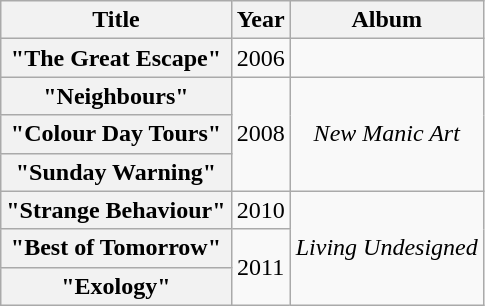<table class="wikitable plainrowheaders" style="text-align:center;" border="1">
<tr>
<th>Title</th>
<th>Year</th>
<th>Album</th>
</tr>
<tr>
<th scope="row">"The Great Escape"</th>
<td>2006</td>
<td></td>
</tr>
<tr>
<th scope="row">"Neighbours"</th>
<td rowspan="3">2008</td>
<td align="center" rowspan="3"><em>New Manic Art</em></td>
</tr>
<tr>
<th scope="row">"Colour Day Tours"</th>
</tr>
<tr>
<th scope="row">"Sunday Warning"</th>
</tr>
<tr>
<th scope="row">"Strange Behaviour"</th>
<td>2010</td>
<td align="center" rowspan="3"><em>Living Undesigned</em></td>
</tr>
<tr>
<th scope="row">"Best of Tomorrow"</th>
<td rowspan="2">2011</td>
</tr>
<tr>
<th scope="row">"Exology"</th>
</tr>
</table>
